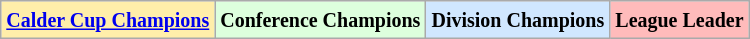<table class="wikitable">
<tr>
<td style="background:#fea;"><small><strong><a href='#'>Calder Cup Champions</a></strong></small></td>
<td style="background:#dfd;"><small><strong>Conference Champions</strong></small></td>
<td style="background:#d0e7ff;"><small><strong>Division Champions</strong></small></td>
<td style="background:#fbb;"><small><strong>League Leader</strong></small></td>
</tr>
</table>
